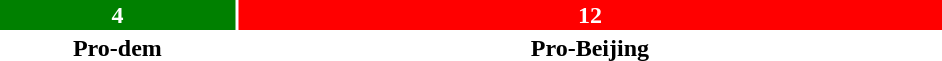<table style="width:50%; text-align:center;">
<tr style="color:white;">
<td style="background:green; width:25%;"><strong>4</strong></td>
<td style="background:red; width:75%;"><strong>12</strong></td>
</tr>
<tr>
<td><span><strong>Pro-dem</strong></span></td>
<td><span><strong>Pro-Beijing</strong></span></td>
</tr>
</table>
